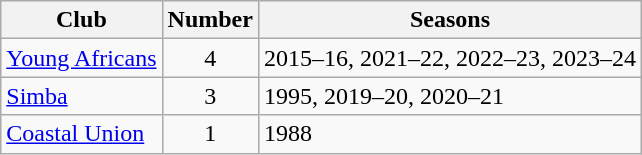<table class="wikitable sortable">
<tr>
<th>Club</th>
<th>Number</th>
<th>Seasons</th>
</tr>
<tr>
<td><a href='#'>Young Africans</a></td>
<td style="text-align:center">4</td>
<td>2015–16, 2021–22, 2022–23, 2023–24</td>
</tr>
<tr>
<td><a href='#'>Simba</a></td>
<td style="text-align:center">3</td>
<td>1995, 2019–20, 2020–21</td>
</tr>
<tr>
<td><a href='#'>Coastal Union</a></td>
<td style="text-align:center">1</td>
<td>1988</td>
</tr>
</table>
